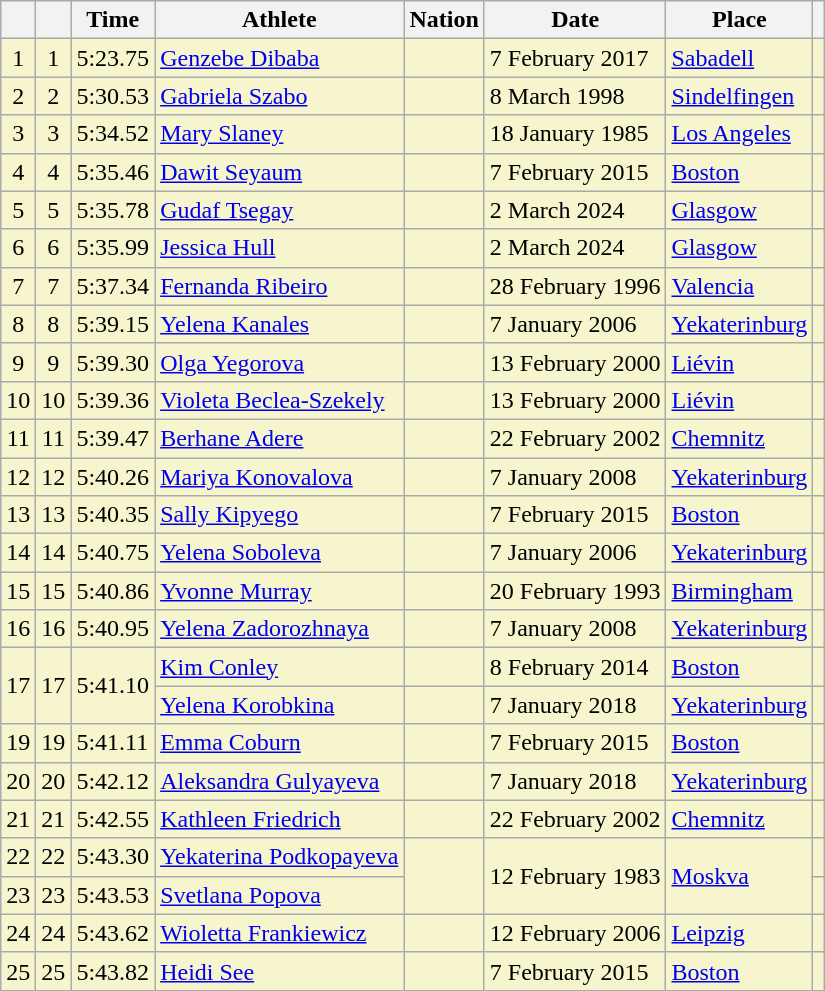<table class="wikitable sortable">
<tr>
<th></th>
<th></th>
<th>Time</th>
<th>Athlete</th>
<th>Nation</th>
<th>Date</th>
<th>Place</th>
<th class="unsortable"></th>
</tr>
<tr bgcolor="#f6F5CE">
<td align="center">1</td>
<td align="center">1</td>
<td>5:23.75</td>
<td><a href='#'>Genzebe Dibaba</a></td>
<td></td>
<td>7 February 2017</td>
<td><a href='#'>Sabadell</a></td>
<td></td>
</tr>
<tr bgcolor="#f6F5CE">
<td align="center">2</td>
<td align="center">2</td>
<td>5:30.53</td>
<td><a href='#'>Gabriela Szabo</a></td>
<td></td>
<td>8 March 1998</td>
<td><a href='#'>Sindelfingen</a></td>
<td></td>
</tr>
<tr bgcolor="#f6F5CE">
<td align="center">3</td>
<td align="center">3</td>
<td>5:34.52</td>
<td><a href='#'>Mary Slaney</a></td>
<td></td>
<td>18 January 1985</td>
<td><a href='#'>Los Angeles</a></td>
<td></td>
</tr>
<tr bgcolor="#f6F5CE">
<td align="center">4</td>
<td align="center">4</td>
<td>5:35.46</td>
<td><a href='#'>Dawit Seyaum</a></td>
<td></td>
<td>7 February 2015</td>
<td><a href='#'>Boston</a></td>
<td></td>
</tr>
<tr bgcolor="#f6F5CE">
<td align="center">5</td>
<td align="center">5</td>
<td>5:35.78</td>
<td><a href='#'>Gudaf Tsegay</a></td>
<td></td>
<td>2 March 2024</td>
<td><a href='#'>Glasgow</a></td>
<td></td>
</tr>
<tr bgcolor="#f6F5CE">
<td align="center">6</td>
<td align="center">6</td>
<td>5:35.99</td>
<td><a href='#'>Jessica Hull</a></td>
<td></td>
<td>2 March 2024</td>
<td><a href='#'>Glasgow</a></td>
<td></td>
</tr>
<tr bgcolor="#f6F5CE">
<td align="center">7</td>
<td align="center">7</td>
<td>5:37.34</td>
<td><a href='#'>Fernanda Ribeiro</a></td>
<td></td>
<td>28 February 1996</td>
<td><a href='#'>Valencia</a></td>
<td></td>
</tr>
<tr bgcolor="#f6F5CE">
<td align="center">8</td>
<td align="center">8</td>
<td>5:39.15</td>
<td><a href='#'>Yelena Kanales</a></td>
<td></td>
<td>7 January 2006</td>
<td><a href='#'>Yekaterinburg</a></td>
<td></td>
</tr>
<tr bgcolor="#f6F5CE">
<td align="center">9</td>
<td align="center">9</td>
<td>5:39.30</td>
<td><a href='#'>Olga Yegorova</a></td>
<td></td>
<td>13 February 2000</td>
<td><a href='#'>Liévin</a></td>
<td></td>
</tr>
<tr bgcolor="#f6F5CE">
<td align="center">10</td>
<td align="center">10</td>
<td>5:39.36</td>
<td><a href='#'>Violeta Beclea-Szekely</a></td>
<td></td>
<td>13 February 2000</td>
<td><a href='#'>Liévin</a></td>
<td></td>
</tr>
<tr bgcolor="#f6F5CE">
<td align="center">11</td>
<td align="center">11</td>
<td>5:39.47</td>
<td><a href='#'>Berhane Adere</a></td>
<td></td>
<td>22 February 2002</td>
<td><a href='#'>Chemnitz</a></td>
<td></td>
</tr>
<tr bgcolor="#f6F5CE">
<td align="center">12</td>
<td align="center">12</td>
<td>5:40.26</td>
<td><a href='#'>Mariya Konovalova</a></td>
<td></td>
<td>7 January 2008</td>
<td><a href='#'>Yekaterinburg</a></td>
<td></td>
</tr>
<tr bgcolor="#f6F5CE">
<td align="center">13</td>
<td align="center">13</td>
<td>5:40.35</td>
<td><a href='#'>Sally Kipyego</a></td>
<td></td>
<td>7 February 2015</td>
<td><a href='#'>Boston</a></td>
<td></td>
</tr>
<tr bgcolor="#f6F5CE">
<td align="center">14</td>
<td align="center">14</td>
<td>5:40.75</td>
<td><a href='#'>Yelena Soboleva</a></td>
<td></td>
<td>7 January 2006</td>
<td><a href='#'>Yekaterinburg</a></td>
<td></td>
</tr>
<tr bgcolor="#f6F5CE">
<td align="center">15</td>
<td align="center">15</td>
<td>5:40.86</td>
<td><a href='#'>Yvonne Murray</a></td>
<td></td>
<td>20 February 1993</td>
<td><a href='#'>Birmingham</a></td>
<td></td>
</tr>
<tr bgcolor="#f6F5CE">
<td align="center">16</td>
<td align="center">16</td>
<td>5:40.95</td>
<td><a href='#'>Yelena Zadorozhnaya</a></td>
<td></td>
<td>7 January 2008</td>
<td><a href='#'>Yekaterinburg</a></td>
<td></td>
</tr>
<tr bgcolor="#f6F5CE">
<td rowspan="2" align="center">17</td>
<td rowspan="2" align="center">17</td>
<td rowspan="2">5:41.10</td>
<td><a href='#'>Kim Conley</a></td>
<td></td>
<td>8 February 2014</td>
<td><a href='#'>Boston</a></td>
<td></td>
</tr>
<tr bgcolor="#f6F5CE">
<td><a href='#'>Yelena Korobkina</a></td>
<td></td>
<td>7 January 2018</td>
<td><a href='#'>Yekaterinburg</a></td>
<td></td>
</tr>
<tr bgcolor="#f6F5CE">
<td align="center">19</td>
<td align="center">19</td>
<td>5:41.11</td>
<td><a href='#'>Emma Coburn</a></td>
<td></td>
<td>7 February 2015</td>
<td><a href='#'>Boston</a></td>
<td></td>
</tr>
<tr bgcolor="#f6F5CE">
<td align="center">20</td>
<td align="center">20</td>
<td>5:42.12</td>
<td><a href='#'>Aleksandra Gulyayeva</a></td>
<td></td>
<td>7 January 2018</td>
<td><a href='#'>Yekaterinburg</a></td>
<td></td>
</tr>
<tr bgcolor="#f6F5CE">
<td align="center">21</td>
<td align="center">21</td>
<td>5:42.55</td>
<td><a href='#'>Kathleen Friedrich</a></td>
<td></td>
<td>22 February 2002</td>
<td><a href='#'>Chemnitz</a></td>
<td></td>
</tr>
<tr bgcolor="#f6F5CE">
<td align="center">22</td>
<td align="center">22</td>
<td>5:43.30</td>
<td><a href='#'>Yekaterina Podkopayeva</a></td>
<td rowspan="2"></td>
<td rowspan="2">12 February 1983</td>
<td rowspan="2"><a href='#'>Moskva</a></td>
<td></td>
</tr>
<tr bgcolor="#f6F5CE">
<td align="center">23</td>
<td align="center">23</td>
<td>5:43.53</td>
<td><a href='#'>Svetlana Popova</a></td>
<td></td>
</tr>
<tr bgcolor="#f6F5CE">
<td align="center">24</td>
<td align="center">24</td>
<td>5:43.62</td>
<td><a href='#'>Wioletta Frankiewicz</a></td>
<td></td>
<td>12 February 2006</td>
<td><a href='#'>Leipzig</a></td>
<td></td>
</tr>
<tr bgcolor="#f6F5CE">
<td align="center">25</td>
<td align="center">25</td>
<td>5:43.82</td>
<td><a href='#'>Heidi See</a></td>
<td></td>
<td>7 February 2015</td>
<td><a href='#'>Boston</a></td>
<td></td>
</tr>
</table>
